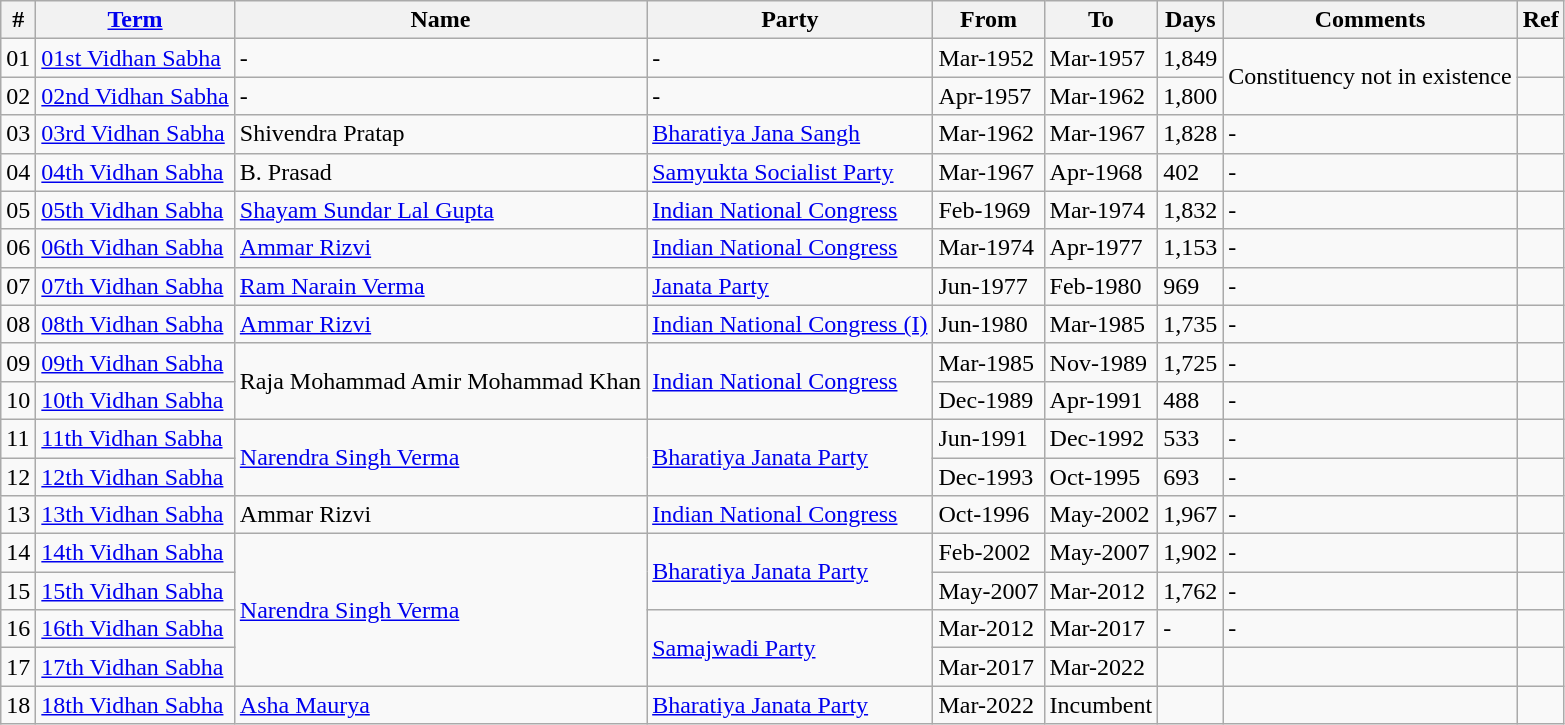<table class="wikitable sortable">
<tr>
<th>#</th>
<th><a href='#'>Term</a></th>
<th>Name</th>
<th>Party</th>
<th>From</th>
<th>To</th>
<th>Days</th>
<th>Comments</th>
<th>Ref</th>
</tr>
<tr>
<td>01</td>
<td><a href='#'>01st Vidhan Sabha</a></td>
<td>-</td>
<td>-</td>
<td>Mar-1952</td>
<td>Mar-1957</td>
<td>1,849</td>
<td rowspan="2">Constituency not in existence</td>
<td></td>
</tr>
<tr>
<td>02</td>
<td><a href='#'>02nd Vidhan Sabha</a></td>
<td>-</td>
<td>-</td>
<td>Apr-1957</td>
<td>Mar-1962</td>
<td>1,800</td>
<td></td>
</tr>
<tr>
<td>03</td>
<td><a href='#'>03rd Vidhan Sabha</a></td>
<td>Shivendra Pratap</td>
<td><a href='#'>Bharatiya Jana Sangh</a></td>
<td>Mar-1962</td>
<td>Mar-1967</td>
<td>1,828</td>
<td>-</td>
<td></td>
</tr>
<tr>
<td>04</td>
<td><a href='#'>04th Vidhan Sabha</a></td>
<td>B. Prasad</td>
<td><a href='#'>Samyukta Socialist Party</a></td>
<td>Mar-1967</td>
<td>Apr-1968</td>
<td>402</td>
<td>-</td>
<td></td>
</tr>
<tr>
<td>05</td>
<td><a href='#'>05th Vidhan Sabha</a></td>
<td><a href='#'>Shayam Sundar Lal Gupta</a></td>
<td><a href='#'>Indian National Congress</a></td>
<td>Feb-1969</td>
<td>Mar-1974</td>
<td>1,832</td>
<td>-</td>
<td></td>
</tr>
<tr>
<td>06</td>
<td><a href='#'>06th Vidhan Sabha</a></td>
<td><a href='#'>Ammar Rizvi</a></td>
<td><a href='#'>Indian National Congress</a></td>
<td>Mar-1974</td>
<td>Apr-1977</td>
<td>1,153</td>
<td>-</td>
<td></td>
</tr>
<tr>
<td>07</td>
<td><a href='#'>07th Vidhan Sabha</a></td>
<td><a href='#'>Ram Narain Verma</a></td>
<td><a href='#'>Janata Party</a></td>
<td>Jun-1977</td>
<td>Feb-1980</td>
<td>969</td>
<td>-</td>
<td></td>
</tr>
<tr>
<td>08</td>
<td><a href='#'>08th Vidhan Sabha</a></td>
<td><a href='#'>Ammar Rizvi</a></td>
<td><a href='#'>Indian National Congress (I)</a></td>
<td>Jun-1980</td>
<td>Mar-1985</td>
<td>1,735</td>
<td>-</td>
<td></td>
</tr>
<tr>
<td>09</td>
<td><a href='#'>09th Vidhan Sabha</a></td>
<td rowspan="2">Raja Mohammad Amir Mohammad Khan</td>
<td rowspan="2"><a href='#'>Indian National Congress</a></td>
<td>Mar-1985</td>
<td>Nov-1989</td>
<td>1,725</td>
<td>-</td>
<td></td>
</tr>
<tr>
<td>10</td>
<td><a href='#'>10th Vidhan Sabha</a></td>
<td>Dec-1989</td>
<td>Apr-1991</td>
<td>488</td>
<td>-</td>
<td></td>
</tr>
<tr>
<td>11</td>
<td><a href='#'>11th Vidhan Sabha</a></td>
<td rowspan="2"><a href='#'>Narendra Singh Verma</a></td>
<td rowspan="2"><a href='#'>Bharatiya Janata Party</a></td>
<td>Jun-1991</td>
<td>Dec-1992</td>
<td>533</td>
<td>-</td>
<td></td>
</tr>
<tr>
<td>12</td>
<td><a href='#'>12th Vidhan Sabha</a></td>
<td>Dec-1993</td>
<td>Oct-1995</td>
<td>693</td>
<td>-</td>
<td></td>
</tr>
<tr>
<td>13</td>
<td><a href='#'>13th Vidhan Sabha</a></td>
<td>Ammar Rizvi</td>
<td><a href='#'>Indian National Congress</a></td>
<td>Oct-1996</td>
<td>May-2002</td>
<td>1,967</td>
<td>-</td>
<td></td>
</tr>
<tr>
<td>14</td>
<td><a href='#'>14th Vidhan Sabha</a></td>
<td rowspan="4"><a href='#'>Narendra Singh Verma</a></td>
<td rowspan="2"><a href='#'>Bharatiya Janata Party</a></td>
<td>Feb-2002</td>
<td>May-2007</td>
<td>1,902</td>
<td>-</td>
<td></td>
</tr>
<tr>
<td>15</td>
<td><a href='#'>15th Vidhan Sabha</a></td>
<td>May-2007</td>
<td>Mar-2012</td>
<td>1,762</td>
<td>-</td>
<td></td>
</tr>
<tr>
<td>16</td>
<td><a href='#'>16th Vidhan Sabha</a></td>
<td rowspan="2"><a href='#'>Samajwadi Party</a></td>
<td>Mar-2012</td>
<td>Mar-2017</td>
<td>-</td>
<td>-</td>
<td></td>
</tr>
<tr>
<td>17</td>
<td><a href='#'>17th Vidhan Sabha</a></td>
<td>Mar-2017</td>
<td>Mar-2022</td>
<td></td>
<td></td>
<td></td>
</tr>
<tr>
<td>18</td>
<td><a href='#'>18th Vidhan Sabha</a></td>
<td><a href='#'>Asha Maurya</a></td>
<td><a href='#'>Bharatiya Janata Party</a></td>
<td>Mar-2022</td>
<td>Incumbent</td>
<td></td>
<td></td>
<td></td>
</tr>
</table>
